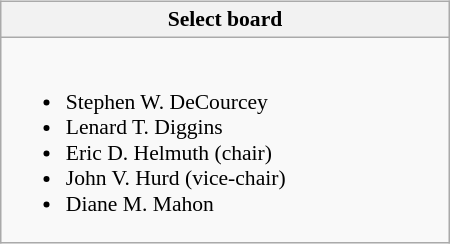<table class="wikitable" style="width: 300px; font-size: 90%; float: left; margin: 0.5em 1em 0.5em 0;">
<tr>
<th>Select board</th>
</tr>
<tr>
<td><br><ul><li>Stephen W. DeCourcey</li><li>Lenard T. Diggins</li><li>Eric D. Helmuth (chair)</li><li>John V. Hurd (vice-chair)</li><li>Diane M. Mahon</li></ul></td>
</tr>
</table>
